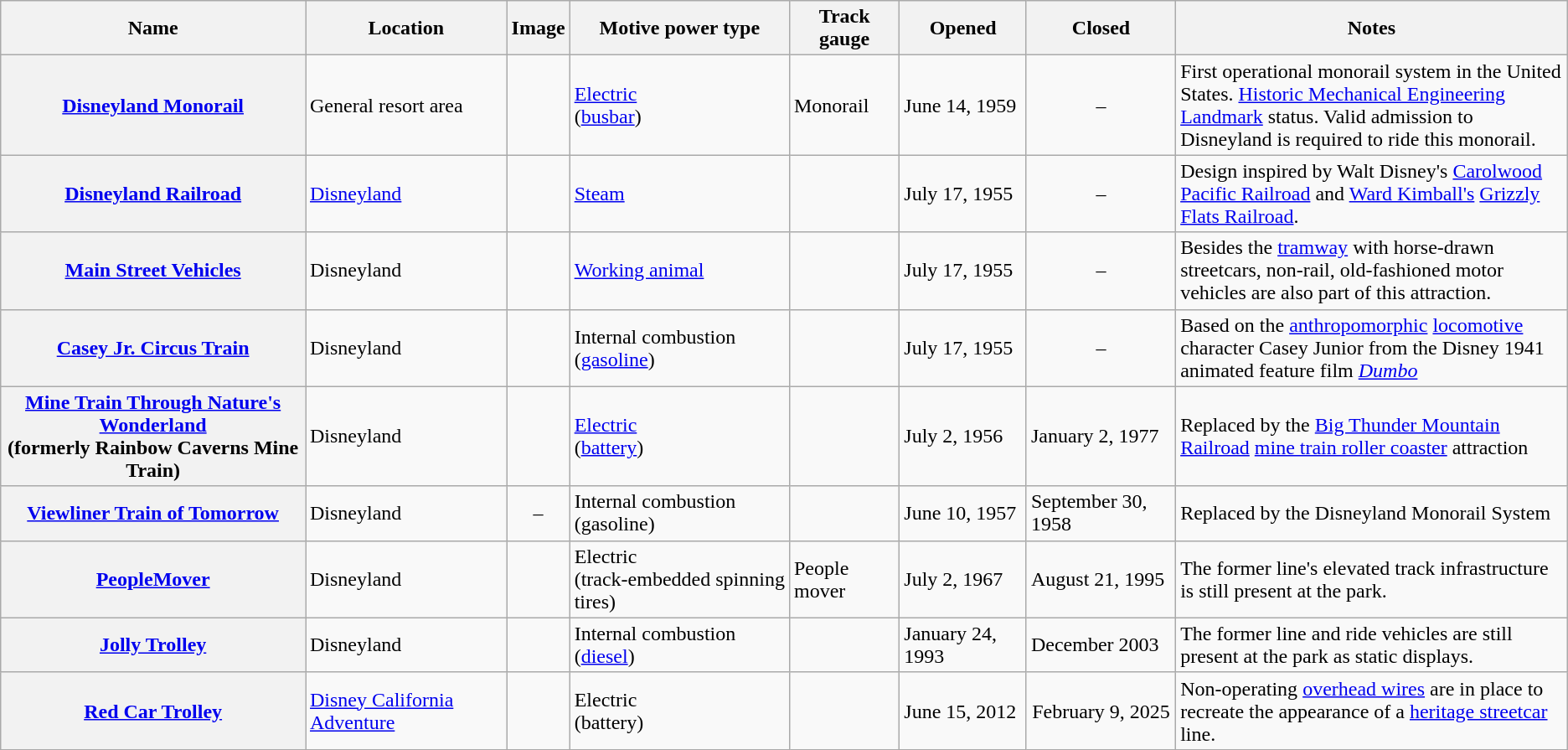<table Class="wikitable plainrowheaders">
<tr>
<th scope="col">Name</th>
<th scope="col">Location</th>
<th scope="col">Image</th>
<th scope="col">Motive power type</th>
<th scope="col">Track gauge</th>
<th scope="col">Opened</th>
<th scope="col">Closed</th>
<th scope="col" width=25%>Notes</th>
</tr>
<tr>
<th scope="row"><a href='#'>Disneyland Monorail</a></th>
<td>General resort area</td>
<td></td>
<td><a href='#'>Electric</a><br>(<a href='#'>busbar</a>)</td>
<td>Monorail</td>
<td>June 14, 1959</td>
<td style="text-align:center;">–</td>
<td>First operational monorail system in the United States. <a href='#'>Historic Mechanical Engineering Landmark</a> status. Valid admission to Disneyland is required to ride this monorail.</td>
</tr>
<tr>
<th scope="row"><a href='#'>Disneyland Railroad</a></th>
<td><a href='#'>Disneyland</a></td>
<td></td>
<td><a href='#'>Steam</a></td>
<td></td>
<td>July 17, 1955</td>
<td style="text-align:center;">–</td>
<td>Design inspired by Walt Disney's <a href='#'>Carolwood Pacific Railroad</a> and <a href='#'>Ward Kimball's</a> <a href='#'>Grizzly Flats Railroad</a>.</td>
</tr>
<tr>
<th scope="row"><a href='#'>Main Street Vehicles</a></th>
<td>Disneyland</td>
<td></td>
<td><a href='#'>Working animal</a></td>
<td></td>
<td>July 17, 1955</td>
<td style="text-align:center;">–</td>
<td>Besides the <a href='#'>tramway</a> with horse-drawn streetcars, non-rail, old-fashioned motor vehicles are also part of this attraction.</td>
</tr>
<tr>
<th scope="row"><a href='#'>Casey Jr. Circus Train</a></th>
<td>Disneyland</td>
<td></td>
<td>Internal combustion<br>(<a href='#'>gasoline</a>)</td>
<td></td>
<td>July 17, 1955</td>
<td style="text-align:center;">–</td>
<td>Based on the <a href='#'>anthropomorphic</a> <a href='#'>locomotive</a> character Casey Junior from the Disney 1941 animated feature film <em><a href='#'>Dumbo</a></em></td>
</tr>
<tr>
<th scope="row"><a href='#'>Mine Train Through Nature's Wonderland</a><br>(formerly Rainbow Caverns Mine Train)</th>
<td>Disneyland</td>
<td></td>
<td><a href='#'>Electric</a><br>(<a href='#'>battery</a>)</td>
<td></td>
<td>July 2, 1956</td>
<td>January 2, 1977</td>
<td>Replaced by the <a href='#'>Big Thunder Mountain Railroad</a> <a href='#'>mine train roller coaster</a> attraction</td>
</tr>
<tr>
<th scope="row"><a href='#'>Viewliner Train of Tomorrow</a></th>
<td>Disneyland</td>
<td style="text-align:center;">–</td>
<td>Internal combustion<br>(gasoline)</td>
<td></td>
<td>June 10, 1957</td>
<td>September 30, 1958</td>
<td>Replaced by the Disneyland Monorail System</td>
</tr>
<tr>
<th scope="row"><a href='#'>PeopleMover</a></th>
<td>Disneyland</td>
<td></td>
<td>Electric<br>(track-embedded spinning tires)</td>
<td>People mover</td>
<td>July 2, 1967</td>
<td>August 21, 1995</td>
<td>The former line's elevated track infrastructure is still present at the park.</td>
</tr>
<tr>
<th scope="row"><a href='#'>Jolly Trolley</a></th>
<td>Disneyland</td>
<td></td>
<td>Internal combustion<br>(<a href='#'>diesel</a>)</td>
<td></td>
<td>January 24, 1993</td>
<td>December 2003</td>
<td>The former line and ride vehicles are still present at the park as static displays.</td>
</tr>
<tr>
<th scope="row"><a href='#'>Red Car Trolley</a></th>
<td><a href='#'>Disney California Adventure</a></td>
<td></td>
<td>Electric<br>(battery)</td>
<td></td>
<td>June 15, 2012</td>
<td style="text-align:center;">February 9, 2025</td>
<td>Non-operating <a href='#'>overhead wires</a> are in place to recreate the appearance of a <a href='#'>heritage streetcar</a> line.</td>
</tr>
</table>
